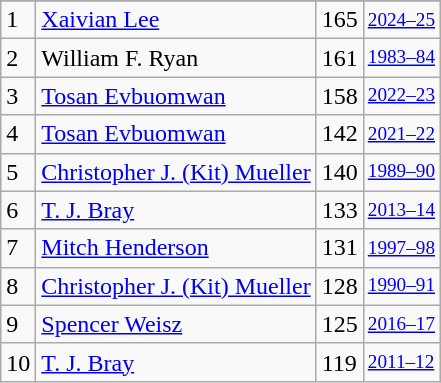<table class="wikitable">
<tr>
</tr>
<tr>
<td>1</td>
<td><a href='#'>Xaivian Lee</a></td>
<td>165</td>
<td style="font-size:80%;"><a href='#'>2024–25</a></td>
</tr>
<tr>
<td>2</td>
<td>William F. Ryan</td>
<td>161</td>
<td style="font-size:80%;"><a href='#'>1983–84</a></td>
</tr>
<tr>
<td>3</td>
<td><a href='#'>Tosan Evbuomwan</a></td>
<td>158</td>
<td style="font-size:80%;"><a href='#'>2022–23</a></td>
</tr>
<tr>
<td>4</td>
<td><a href='#'>Tosan Evbuomwan</a></td>
<td>142</td>
<td style="font-size:80%;"><a href='#'>2021–22</a></td>
</tr>
<tr>
<td>5</td>
<td><a href='#'>Christopher J. (Kit) Mueller</a></td>
<td>140</td>
<td style="font-size:80%;"><a href='#'>1989–90</a></td>
</tr>
<tr>
<td>6</td>
<td><a href='#'>T. J. Bray</a></td>
<td>133</td>
<td style="font-size:80%;"><a href='#'>2013–14</a></td>
</tr>
<tr>
<td>7</td>
<td><a href='#'>Mitch Henderson</a></td>
<td>131</td>
<td style="font-size:80%;"><a href='#'>1997–98</a></td>
</tr>
<tr>
<td>8</td>
<td><a href='#'>Christopher J. (Kit) Mueller</a></td>
<td>128</td>
<td style="font-size:80%;"><a href='#'>1990–91</a></td>
</tr>
<tr>
<td>9</td>
<td><a href='#'>Spencer Weisz</a></td>
<td>125</td>
<td style="font-size:80%;"><a href='#'>2016–17</a></td>
</tr>
<tr>
<td>10</td>
<td><a href='#'>T. J. Bray</a></td>
<td>119</td>
<td style="font-size:80%;"><a href='#'>2011–12</a></td>
</tr>
</table>
